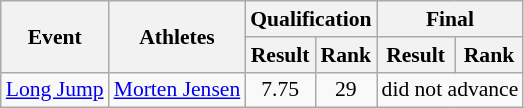<table class="wikitable" border="1" style="font-size:90%">
<tr>
<th rowspan="2">Event</th>
<th rowspan="2">Athletes</th>
<th colspan="2">Qualification</th>
<th colspan="2">Final</th>
</tr>
<tr>
<th>Result</th>
<th>Rank</th>
<th>Result</th>
<th>Rank</th>
</tr>
<tr>
<td><a href='#'>Long Jump</a></td>
<td><a href='#'>Morten Jensen</a></td>
<td align=center>7.75</td>
<td align=center>29</td>
<td align=center colspan="2">did not advance</td>
</tr>
</table>
